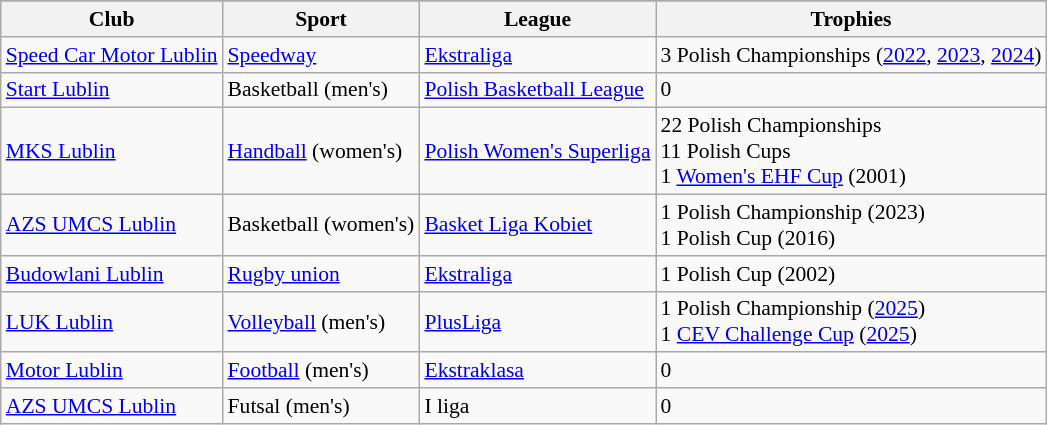<table class="wikitable sortable" style="font-size:90%">
<tr>
</tr>
<tr>
<th>Club</th>
<th>Sport</th>
<th>League</th>
<th>Trophies</th>
</tr>
<tr>
<td><a href='#'>Speed Car Motor Lublin</a></td>
<td><a href='#'>Speedway</a></td>
<td><a href='#'>Ekstraliga</a></td>
<td>3 Polish Championships (<a href='#'>2022</a>, <a href='#'>2023</a>, <a href='#'>2024</a>)</td>
</tr>
<tr>
<td><a href='#'>Start Lublin</a></td>
<td>Basketball (men's)</td>
<td><a href='#'>Polish Basketball League</a></td>
<td>0</td>
</tr>
<tr>
<td><a href='#'>MKS Lublin</a></td>
<td><a href='#'>Handball</a> (women's)</td>
<td><a href='#'>Polish Women's Superliga</a></td>
<td>22 Polish Championships<br>11 Polish Cups<br>1 <a href='#'>Women's EHF Cup</a> (2001)</td>
</tr>
<tr>
<td><a href='#'>AZS UMCS Lublin</a></td>
<td>Basketball (women's)</td>
<td><a href='#'>Basket Liga Kobiet</a></td>
<td>1 Polish Championship (2023)<br>1 Polish Cup (2016)</td>
</tr>
<tr>
<td><a href='#'>Budowlani Lublin</a></td>
<td><a href='#'>Rugby union</a></td>
<td><a href='#'>Ekstraliga</a></td>
<td>1 Polish Cup (2002)</td>
</tr>
<tr>
<td><a href='#'>LUK Lublin</a></td>
<td><a href='#'>Volleyball</a> (men's)</td>
<td><a href='#'>PlusLiga</a></td>
<td>1 Polish Championship (<a href='#'>2025</a>)<br>1 <a href='#'>CEV Challenge Cup</a> (<a href='#'>2025</a>)</td>
</tr>
<tr>
<td><a href='#'>Motor Lublin</a></td>
<td><a href='#'>Football</a> (men's)</td>
<td><a href='#'>Ekstraklasa</a></td>
<td>0</td>
</tr>
<tr>
<td><a href='#'>AZS UMCS Lublin</a></td>
<td>Futsal (men's)</td>
<td>I liga</td>
<td>0</td>
</tr>
</table>
